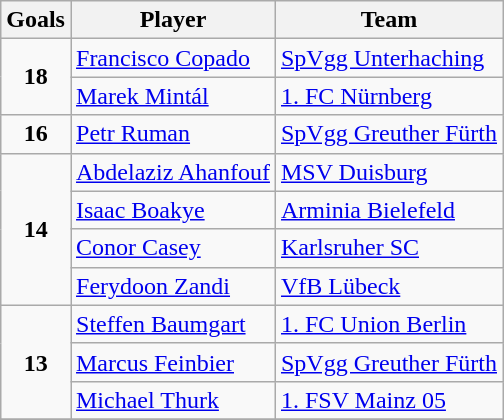<table class="wikitable">
<tr>
<th>Goals</th>
<th>Player</th>
<th>Team</th>
</tr>
<tr>
<td rowspan="2" align=center><strong>18</strong></td>
<td> <a href='#'>Francisco Copado</a></td>
<td><a href='#'>SpVgg Unterhaching</a></td>
</tr>
<tr>
<td> <a href='#'>Marek Mintál</a></td>
<td><a href='#'>1. FC Nürnberg</a></td>
</tr>
<tr>
<td rowspan="1" align=center><strong>16</strong></td>
<td> <a href='#'>Petr Ruman</a></td>
<td><a href='#'>SpVgg Greuther Fürth</a></td>
</tr>
<tr>
<td rowspan="4" align=center><strong>14</strong></td>
<td> <a href='#'>Abdelaziz Ahanfouf</a></td>
<td><a href='#'>MSV Duisburg</a></td>
</tr>
<tr>
<td> <a href='#'>Isaac Boakye</a></td>
<td><a href='#'>Arminia Bielefeld</a></td>
</tr>
<tr>
<td> <a href='#'>Conor Casey</a></td>
<td><a href='#'>Karlsruher SC</a></td>
</tr>
<tr>
<td> <a href='#'>Ferydoon Zandi</a></td>
<td><a href='#'>VfB Lübeck</a></td>
</tr>
<tr>
<td rowspan="3" align=center><strong>13</strong></td>
<td> <a href='#'>Steffen Baumgart</a></td>
<td><a href='#'>1. FC Union Berlin</a></td>
</tr>
<tr>
<td> <a href='#'>Marcus Feinbier</a></td>
<td><a href='#'>SpVgg Greuther Fürth</a></td>
</tr>
<tr>
<td> <a href='#'>Michael Thurk</a></td>
<td><a href='#'>1. FSV Mainz 05</a></td>
</tr>
<tr>
</tr>
</table>
